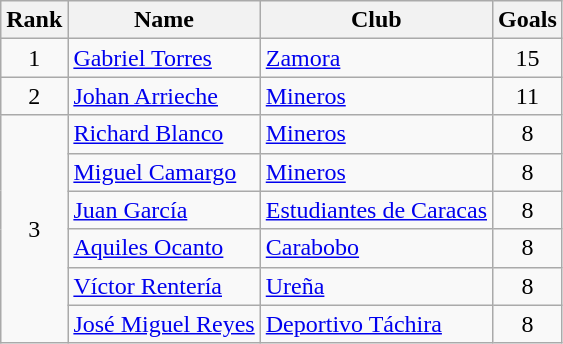<table class="wikitable" border="1">
<tr>
<th>Rank</th>
<th>Name</th>
<th>Club</th>
<th>Goals</th>
</tr>
<tr>
<td align=center>1</td>
<td> <a href='#'>Gabriel Torres</a></td>
<td><a href='#'>Zamora</a></td>
<td align=center>15</td>
</tr>
<tr>
<td align=center>2</td>
<td> <a href='#'>Johan Arrieche</a></td>
<td><a href='#'>Mineros</a></td>
<td align=center>11</td>
</tr>
<tr>
<td rowspan=6 align=center>3</td>
<td> <a href='#'>Richard Blanco</a></td>
<td><a href='#'>Mineros</a></td>
<td align=center>8</td>
</tr>
<tr>
<td> <a href='#'>Miguel Camargo</a></td>
<td><a href='#'>Mineros</a></td>
<td align=center>8</td>
</tr>
<tr>
<td> <a href='#'>Juan García</a></td>
<td><a href='#'>Estudiantes de Caracas</a></td>
<td align=center>8</td>
</tr>
<tr>
<td> <a href='#'>Aquiles Ocanto</a></td>
<td><a href='#'>Carabobo</a></td>
<td align=center>8</td>
</tr>
<tr>
<td> <a href='#'>Víctor Rentería</a></td>
<td><a href='#'>Ureña</a></td>
<td align=center>8</td>
</tr>
<tr>
<td> <a href='#'>José Miguel Reyes</a></td>
<td><a href='#'>Deportivo Táchira</a></td>
<td align=center>8</td>
</tr>
</table>
